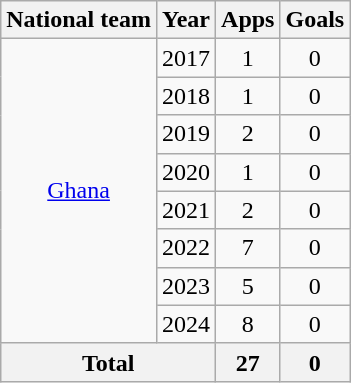<table class="wikitable" style="text-align:center">
<tr>
<th>National team</th>
<th>Year</th>
<th>Apps</th>
<th>Goals</th>
</tr>
<tr>
<td rowspan="8"><a href='#'>Ghana</a></td>
<td>2017</td>
<td>1</td>
<td>0</td>
</tr>
<tr>
<td>2018</td>
<td>1</td>
<td>0</td>
</tr>
<tr>
<td>2019</td>
<td>2</td>
<td>0</td>
</tr>
<tr>
<td>2020</td>
<td>1</td>
<td>0</td>
</tr>
<tr>
<td>2021</td>
<td>2</td>
<td>0</td>
</tr>
<tr>
<td>2022</td>
<td>7</td>
<td>0</td>
</tr>
<tr>
<td>2023</td>
<td>5</td>
<td>0</td>
</tr>
<tr>
<td>2024</td>
<td>8</td>
<td>0</td>
</tr>
<tr>
<th colspan="2">Total</th>
<th>27</th>
<th>0</th>
</tr>
</table>
